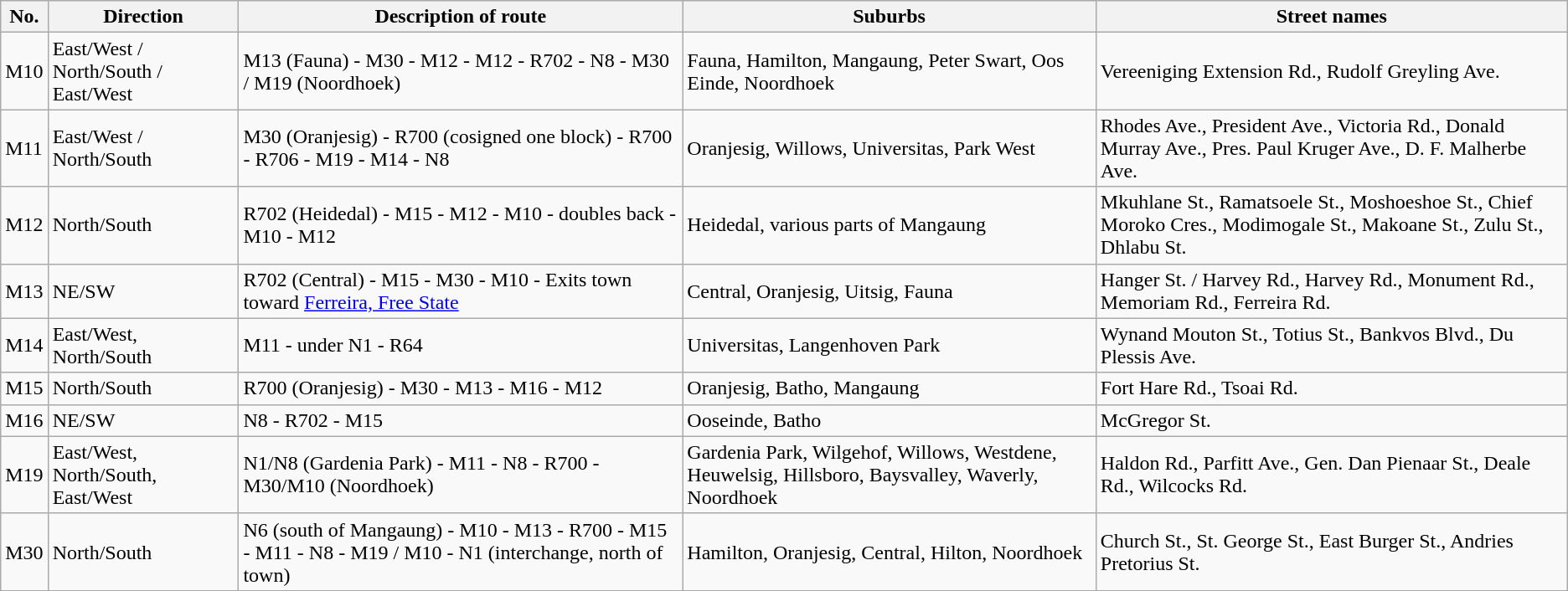<table class="wikitable">
<tr>
<th>No.</th>
<th>Direction</th>
<th>Description of route</th>
<th>Suburbs</th>
<th>Street names</th>
</tr>
<tr>
<td>M10</td>
<td>East/West / North/South / East/West</td>
<td>M13 (Fauna) - M30 - M12 - M12 - R702 - N8 - M30 / M19 (Noordhoek)</td>
<td>Fauna, Hamilton, Mangaung, Peter Swart, Oos Einde, Noordhoek</td>
<td>Vereeniging Extension Rd., Rudolf Greyling Ave.</td>
</tr>
<tr>
<td>M11</td>
<td>East/West / North/South</td>
<td>M30 (Oranjesig) - R700 (cosigned one block) - R700 - R706 - M19 - M14 - N8</td>
<td>Oranjesig, Willows, Universitas, Park West</td>
<td>Rhodes Ave., President Ave., Victoria Rd., Donald Murray Ave., Pres. Paul Kruger Ave., D. F. Malherbe Ave.</td>
</tr>
<tr>
<td>M12</td>
<td>North/South</td>
<td>R702 (Heidedal) - M15 - M12 - M10 - doubles back - M10 - M12</td>
<td>Heidedal, various parts of Mangaung</td>
<td>Mkuhlane St., Ramatsoele St., Moshoeshoe St., Chief Moroko Cres., Modimogale St., Makoane St., Zulu St., Dhlabu St.</td>
</tr>
<tr>
<td>M13</td>
<td>NE/SW</td>
<td>R702 (Central) - M15 - M30 - M10 - Exits town toward <a href='#'>Ferreira, Free State</a></td>
<td>Central, Oranjesig, Uitsig, Fauna</td>
<td>Hanger St. / Harvey Rd., Harvey Rd., Monument Rd., Memoriam Rd., Ferreira Rd.</td>
</tr>
<tr>
<td>M14</td>
<td>East/West, North/South</td>
<td>M11 - under N1 - R64</td>
<td>Universitas, Langenhoven Park</td>
<td>Wynand Mouton St., Totius St., Bankvos Blvd., Du Plessis Ave.</td>
</tr>
<tr>
<td>M15</td>
<td>North/South</td>
<td>R700 (Oranjesig) - M30 - M13 - M16 - M12</td>
<td>Oranjesig, Batho, Mangaung</td>
<td>Fort Hare Rd., Tsoai Rd.</td>
</tr>
<tr>
<td>M16</td>
<td>NE/SW</td>
<td>N8 - R702 - M15</td>
<td>Ooseinde, Batho</td>
<td>McGregor St.</td>
</tr>
<tr>
<td>M19</td>
<td>East/West, North/South, East/West</td>
<td>N1/N8 (Gardenia Park) - M11 - N8 - R700 - M30/M10 (Noordhoek)</td>
<td>Gardenia Park, Wilgehof, Willows, Westdene, Heuwelsig, Hillsboro, Baysvalley, Waverly, Noordhoek</td>
<td>Haldon Rd., Parfitt Ave., Gen. Dan Pienaar St., Deale Rd., Wilcocks Rd.</td>
</tr>
<tr>
<td>M30</td>
<td>North/South</td>
<td>N6 (south of Mangaung) - M10 - M13 - R700 - M15 - M11 - N8 - M19 / M10 - N1 (interchange, north of town)</td>
<td>Hamilton, Oranjesig, Central, Hilton, Noordhoek</td>
<td>Church St., St. George St., East Burger St., Andries Pretorius St.</td>
</tr>
<tr>
</tr>
</table>
